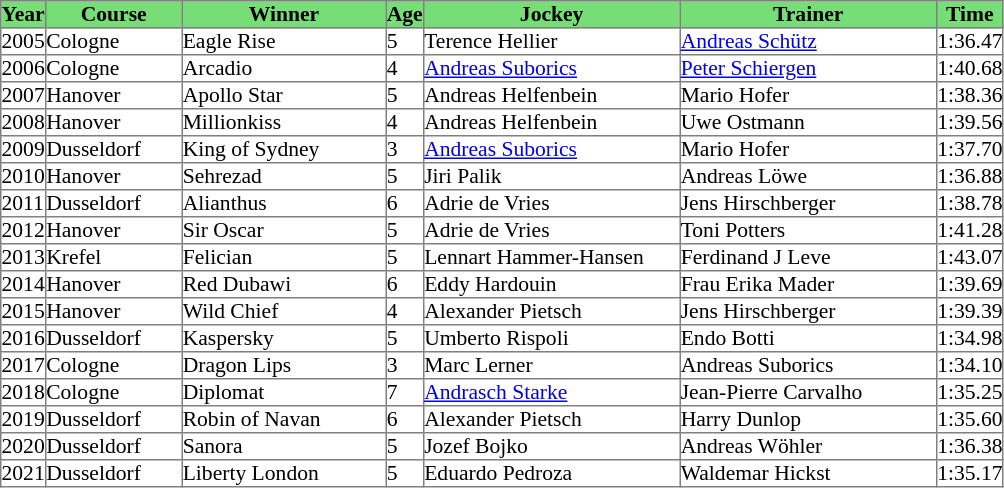<table class = "sortable" | border="1" cellpadding="0" style="border-collapse: collapse; font-size:90%">
<tr bgcolor="#77dd77" align="center">
<th>Year</th>
<th>Course</th>
<th>Winner</th>
<th>Age</th>
<th>Jockey</th>
<th>Trainer</th>
<th>Time</th>
</tr>
<tr>
<td>2005</td>
<td width=90px>Cologne</td>
<td width=135px>Eagle Rise</td>
<td>5</td>
<td width=170px>Terence Hellier</td>
<td width=170px><a href='#'>Andreas Schütz</a></td>
<td>1:36.47</td>
</tr>
<tr>
<td>2006</td>
<td>Cologne</td>
<td>Arcadio</td>
<td>4</td>
<td><a href='#'>Andreas Suborics</a></td>
<td><a href='#'>Peter Schiergen</a></td>
<td>1:40.68</td>
</tr>
<tr>
<td>2007</td>
<td>Hanover</td>
<td>Apollo Star</td>
<td>5</td>
<td>Andreas Helfenbein</td>
<td>Mario Hofer</td>
<td>1:38.36</td>
</tr>
<tr>
<td>2008</td>
<td>Hanover</td>
<td> Millionkiss</td>
<td>4</td>
<td>Andreas Helfenbein</td>
<td>Uwe Ostmann</td>
<td>1:39.56</td>
</tr>
<tr>
<td>2009</td>
<td>Dusseldorf</td>
<td>King of Sydney</td>
<td>3</td>
<td><a href='#'>Andreas Suborics</a></td>
<td>Mario Hofer</td>
<td>1:37.70</td>
</tr>
<tr>
<td>2010</td>
<td>Hanover</td>
<td>Sehrezad</td>
<td>5</td>
<td>Jiri Palik</td>
<td>Andreas Löwe</td>
<td>1:36.88</td>
</tr>
<tr>
<td>2011</td>
<td>Dusseldorf</td>
<td>Alianthus</td>
<td>6</td>
<td>Adrie de Vries</td>
<td>Jens Hirschberger</td>
<td>1:38.78</td>
</tr>
<tr>
<td>2012</td>
<td>Hanover</td>
<td>Sir Oscar</td>
<td>5</td>
<td>Adrie de Vries</td>
<td>Toni Potters</td>
<td>1:41.28</td>
</tr>
<tr>
<td>2013</td>
<td>Krefel</td>
<td>Felician</td>
<td>5</td>
<td>Lennart Hammer-Hansen</td>
<td>Ferdinand J Leve</td>
<td>1:43.07</td>
</tr>
<tr>
<td>2014</td>
<td>Hanover</td>
<td>Red Dubawi</td>
<td>6</td>
<td>Eddy Hardouin</td>
<td>Frau Erika Mader</td>
<td>1:39.69</td>
</tr>
<tr>
<td>2015</td>
<td>Hanover</td>
<td>Wild Chief</td>
<td>4</td>
<td>Alexander Pietsch</td>
<td>Jens Hirschberger</td>
<td>1:39.39</td>
</tr>
<tr>
<td>2016</td>
<td>Dusseldorf</td>
<td>Kaspersky</td>
<td>5</td>
<td>Umberto Rispoli</td>
<td>Endo Botti</td>
<td>1:34.98</td>
</tr>
<tr>
<td>2017</td>
<td>Cologne</td>
<td>Dragon Lips</td>
<td>3</td>
<td>Marc Lerner</td>
<td>Andreas Suborics</td>
<td>1:34.10</td>
</tr>
<tr>
<td>2018</td>
<td>Cologne</td>
<td>Diplomat</td>
<td>7</td>
<td><a href='#'>Andrasch Starke</a></td>
<td>Jean-Pierre Carvalho</td>
<td>1:35.25</td>
</tr>
<tr>
<td>2019</td>
<td>Dusseldorf</td>
<td>Robin of Navan</td>
<td>6</td>
<td>Alexander Pietsch</td>
<td>Harry Dunlop</td>
<td>1:35.60</td>
</tr>
<tr>
<td>2020</td>
<td>Dusseldorf</td>
<td>Sanora</td>
<td>5</td>
<td>Jozef Bojko</td>
<td>Andreas Wöhler</td>
<td>1:36.38</td>
</tr>
<tr>
<td>2021</td>
<td>Dusseldorf</td>
<td>Liberty London</td>
<td>5</td>
<td>Eduardo Pedroza</td>
<td>Waldemar Hickst</td>
<td>1:35.17</td>
</tr>
</table>
